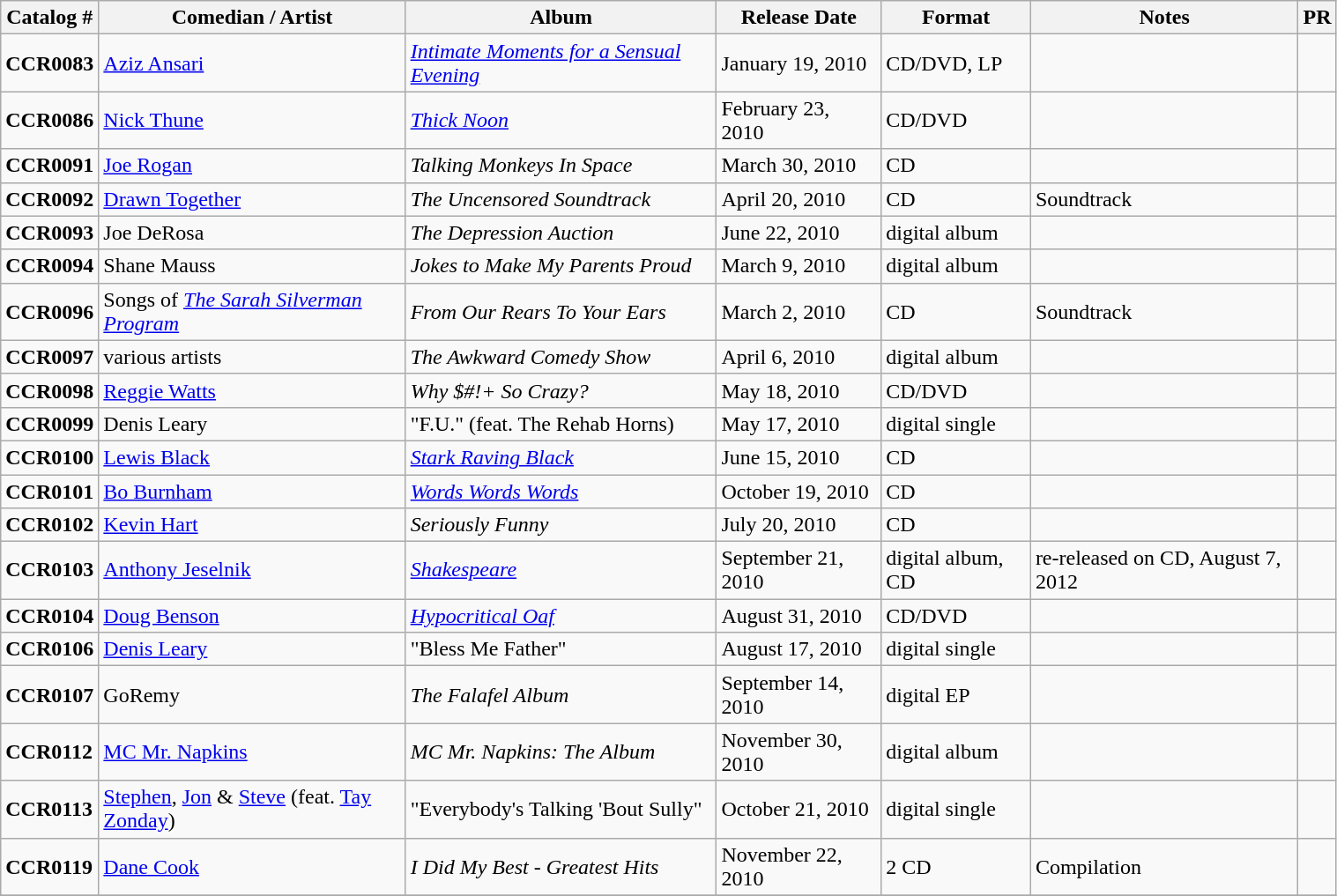<table class="wikitable sortable" width="80%">
<tr>
<th scope="col" class="unsortable">Catalog #</th>
<th scope="col" class="unsortable">Comedian / Artist</th>
<th scope="col" class="unsortable">Album</th>
<th scope="col" class="unsortable">Release Date</th>
<th scope="col" class="unsortable">Format</th>
<th scope="col" class="unsortable">Notes</th>
<th scope="col" class="unsortable">PR</th>
</tr>
<tr --->
<td><strong>CCR0083</strong></td>
<td><a href='#'>Aziz Ansari</a></td>
<td><em><a href='#'>Intimate Moments for a Sensual Evening</a></em></td>
<td>January 19, 2010</td>
<td>CD/DVD, LP</td>
<td></td>
<td></td>
</tr>
<tr --->
<td><strong>CCR0086</strong></td>
<td><a href='#'>Nick Thune</a></td>
<td><em><a href='#'>Thick Noon</a></em></td>
<td>February 23, 2010</td>
<td>CD/DVD</td>
<td></td>
<td></td>
</tr>
<tr --->
<td><strong>CCR0091</strong></td>
<td><a href='#'>Joe Rogan</a></td>
<td><em>Talking Monkeys In Space</em></td>
<td>March 30, 2010</td>
<td>CD</td>
<td></td>
<td></td>
</tr>
<tr --->
<td><strong>CCR0092</strong></td>
<td><a href='#'>Drawn Together</a></td>
<td><em>The Uncensored Soundtrack</em></td>
<td>April 20, 2010</td>
<td>CD</td>
<td>Soundtrack</td>
<td></td>
</tr>
<tr --->
<td><strong>CCR0093</strong></td>
<td>Joe DeRosa</td>
<td><em>The Depression Auction</em></td>
<td>June 22, 2010</td>
<td>digital album</td>
<td></td>
<td></td>
</tr>
<tr --->
<td><strong>CCR0094</strong></td>
<td>Shane Mauss</td>
<td><em>Jokes to Make My Parents Proud</em></td>
<td>March 9, 2010</td>
<td>digital album</td>
<td></td>
<td></td>
</tr>
<tr --->
<td><strong>CCR0096</strong></td>
<td>Songs of <em><a href='#'>The Sarah Silverman Program</a></em></td>
<td><em>From Our Rears To Your Ears</em></td>
<td>March 2, 2010</td>
<td>CD</td>
<td>Soundtrack</td>
<td></td>
</tr>
<tr --->
<td><strong>CCR0097</strong></td>
<td>various artists</td>
<td><em>The Awkward Comedy Show</em></td>
<td>April 6, 2010</td>
<td>digital album</td>
<td></td>
<td></td>
</tr>
<tr --->
<td><strong>CCR0098</strong></td>
<td><a href='#'>Reggie Watts</a></td>
<td><em>Why $#!+ So Crazy?</em></td>
<td>May 18, 2010</td>
<td>CD/DVD</td>
<td></td>
<td></td>
</tr>
<tr --->
<td><strong>CCR0099</strong></td>
<td>Denis Leary</td>
<td>"F.U." (feat. The Rehab Horns)</td>
<td>May 17, 2010</td>
<td>digital single</td>
<td></td>
<td></td>
</tr>
<tr --->
<td><strong>CCR0100</strong></td>
<td><a href='#'>Lewis Black</a></td>
<td><em><a href='#'>Stark Raving Black</a></em></td>
<td>June 15, 2010</td>
<td>CD</td>
<td></td>
<td></td>
</tr>
<tr --->
<td><strong>CCR0101</strong></td>
<td><a href='#'>Bo Burnham</a></td>
<td><em><a href='#'>Words Words Words</a></em></td>
<td>October 19, 2010</td>
<td>CD</td>
<td></td>
<td></td>
</tr>
<tr --->
<td><strong>CCR0102</strong></td>
<td><a href='#'>Kevin Hart</a></td>
<td><em>Seriously Funny</em></td>
<td>July 20, 2010</td>
<td>CD</td>
<td></td>
<td></td>
</tr>
<tr --->
<td><strong>CCR0103</strong></td>
<td><a href='#'>Anthony Jeselnik</a></td>
<td><em><a href='#'>Shakespeare</a></em></td>
<td>September 21, 2010</td>
<td>digital album, CD</td>
<td>re-released on CD, August 7, 2012</td>
<td></td>
</tr>
<tr --->
<td><strong>CCR0104</strong></td>
<td><a href='#'>Doug Benson</a></td>
<td><em><a href='#'>Hypocritical Oaf</a></em></td>
<td>August 31, 2010</td>
<td>CD/DVD</td>
<td></td>
<td></td>
</tr>
<tr --->
<td><strong>CCR0106</strong></td>
<td><a href='#'>Denis Leary</a></td>
<td>"Bless Me Father"</td>
<td>August 17, 2010</td>
<td>digital single</td>
<td></td>
<td></td>
</tr>
<tr --->
<td><strong>CCR0107</strong></td>
<td>GoRemy</td>
<td><em>The Falafel Album</em></td>
<td>September 14, 2010</td>
<td>digital EP</td>
<td></td>
<td></td>
</tr>
<tr --->
<td><strong>CCR0112</strong></td>
<td><a href='#'>MC Mr. Napkins</a></td>
<td><em>MC Mr. Napkins: The Album</em></td>
<td>November 30, 2010</td>
<td>digital album</td>
<td></td>
<td></td>
</tr>
<tr --->
<td><strong>CCR0113</strong></td>
<td><a href='#'>Stephen</a>, <a href='#'>Jon</a> & <a href='#'>Steve</a> (feat. <a href='#'>Tay Zonday</a>)</td>
<td>"Everybody's Talking 'Bout Sully"</td>
<td>October 21, 2010</td>
<td>digital single</td>
<td></td>
<td></td>
</tr>
<tr --->
<td><strong>CCR0119</strong></td>
<td><a href='#'>Dane Cook</a></td>
<td><em>I Did My Best - Greatest Hits</em></td>
<td>November 22, 2010</td>
<td>2 CD</td>
<td>Compilation</td>
<td></td>
</tr>
<tr -->
</tr>
</table>
